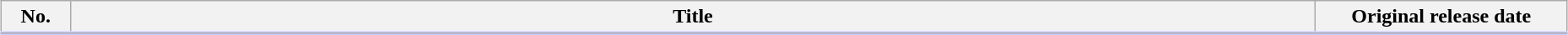<table class="wikitable" style="width:98%; margin:auto; background:#FFF;">
<tr style="border-bottom: 3px solid #CCF;">
<th style="width:3em;">No.</th>
<th>Title</th>
<th style="width:12em;">Original release date</th>
</tr>
<tr>
</tr>
</table>
